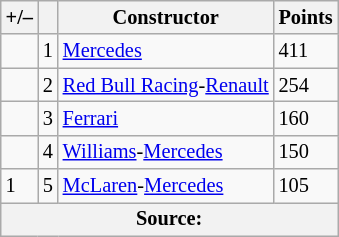<table class="wikitable" style="font-size: 85%;">
<tr>
<th scope="col">+/–</th>
<th scope="col"></th>
<th scope="col">Constructor</th>
<th scope="col">Points</th>
</tr>
<tr>
<td></td>
<td align="center">1</td>
<td> <a href='#'>Mercedes</a></td>
<td>411</td>
</tr>
<tr>
<td></td>
<td align="center">2</td>
<td> <a href='#'>Red Bull Racing</a>-<a href='#'>Renault</a></td>
<td>254</td>
</tr>
<tr>
<td></td>
<td align="center">3</td>
<td> <a href='#'>Ferrari</a></td>
<td>160</td>
</tr>
<tr>
<td></td>
<td align="center">4</td>
<td> <a href='#'>Williams</a>-<a href='#'>Mercedes</a></td>
<td>150</td>
</tr>
<tr>
<td> 1</td>
<td align="center">5</td>
<td> <a href='#'>McLaren</a>-<a href='#'>Mercedes</a></td>
<td>105</td>
</tr>
<tr>
<th colspan=4>Source:</th>
</tr>
</table>
